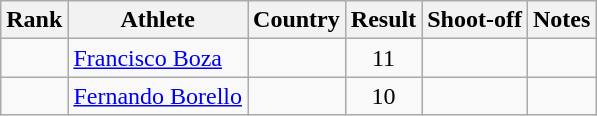<table class="wikitable sortable" style="text-align:center">
<tr>
<th>Rank</th>
<th>Athlete</th>
<th>Country</th>
<th>Result</th>
<th>Shoot-off</th>
<th class="unsortable">Notes</th>
</tr>
<tr>
<td></td>
<td align=left><a href='#'>Francisco Boza</a></td>
<td align=left></td>
<td>11</td>
<td></td>
<td></td>
</tr>
<tr>
<td></td>
<td align=left><a href='#'>Fernando Borello</a></td>
<td align=left></td>
<td>10</td>
<td></td>
<td></td>
</tr>
</table>
